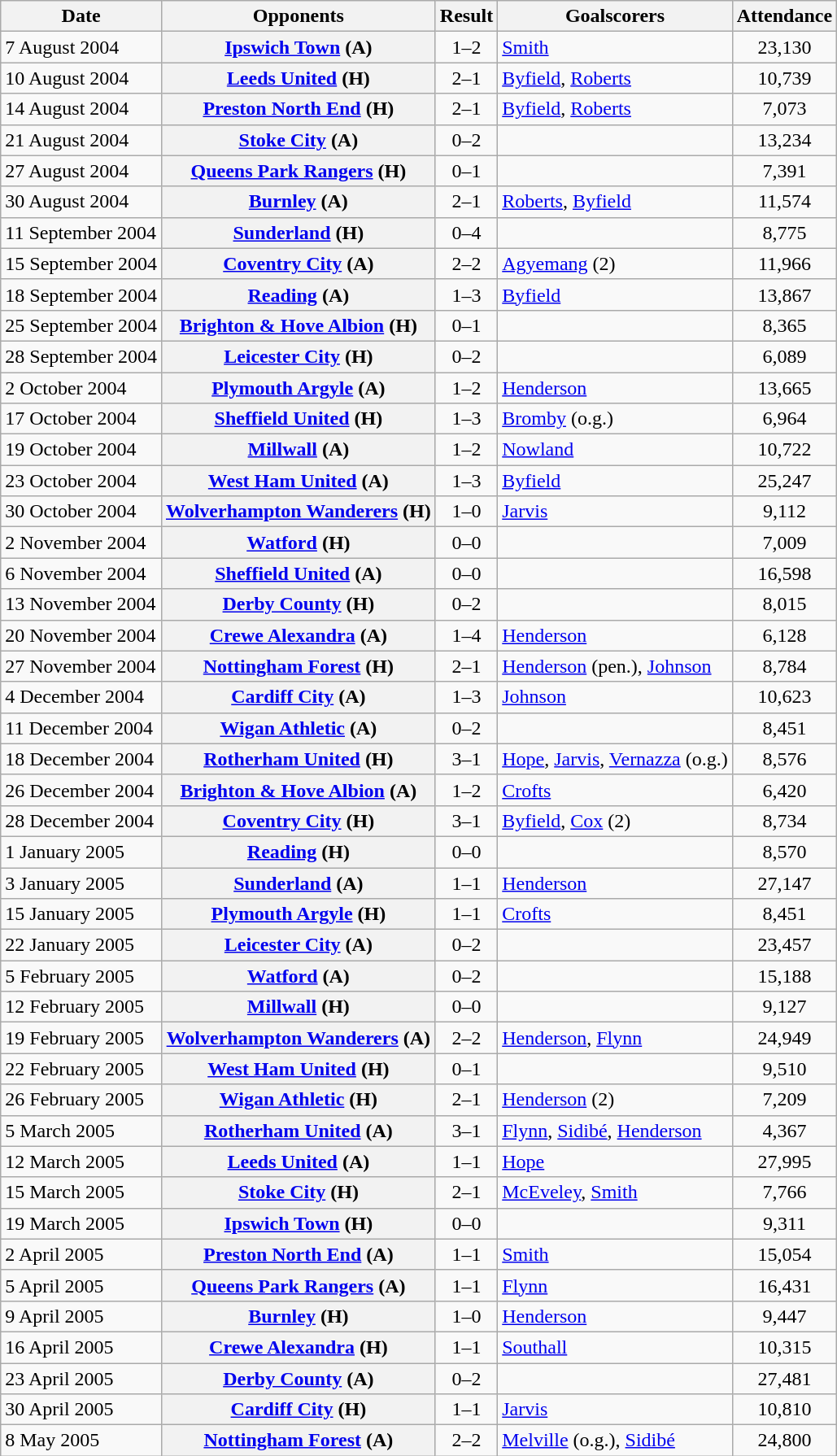<table class="wikitable plainrowheaders sortable">
<tr>
<th scope=col>Date</th>
<th scope=col>Opponents</th>
<th scope=col>Result</th>
<th scope=col class=unsortable>Goalscorers</th>
<th scope=col>Attendance</th>
</tr>
<tr>
<td>7 August 2004</td>
<th scope=row><a href='#'>Ipswich Town</a> (A)</th>
<td align=center>1–2</td>
<td><a href='#'>Smith</a></td>
<td align=center>23,130</td>
</tr>
<tr>
<td>10 August 2004</td>
<th scope=row><a href='#'>Leeds United</a> (H)</th>
<td align=center>2–1</td>
<td><a href='#'>Byfield</a>, <a href='#'>Roberts</a></td>
<td align=center>10,739</td>
</tr>
<tr>
<td>14 August 2004</td>
<th scope=row><a href='#'>Preston North End</a> (H)</th>
<td align=center>2–1</td>
<td><a href='#'>Byfield</a>, <a href='#'>Roberts</a></td>
<td align=center>7,073</td>
</tr>
<tr>
<td>21 August 2004</td>
<th scope=row><a href='#'>Stoke City</a> (A)</th>
<td align=center>0–2</td>
<td></td>
<td align=center>13,234</td>
</tr>
<tr>
<td>27 August 2004</td>
<th scope=row><a href='#'>Queens Park Rangers</a> (H)</th>
<td align=center>0–1</td>
<td></td>
<td align=center>7,391</td>
</tr>
<tr>
<td>30 August 2004</td>
<th scope=row><a href='#'>Burnley</a> (A)</th>
<td align=center>2–1</td>
<td><a href='#'>Roberts</a>, <a href='#'>Byfield</a></td>
<td align=center>11,574</td>
</tr>
<tr>
<td>11 September 2004</td>
<th scope=row><a href='#'>Sunderland</a> (H)</th>
<td align=center>0–4</td>
<td></td>
<td align=center>8,775</td>
</tr>
<tr>
<td>15 September 2004</td>
<th scope=row><a href='#'>Coventry City</a> (A)</th>
<td align=center>2–2</td>
<td><a href='#'>Agyemang</a> (2)</td>
<td align=center>11,966</td>
</tr>
<tr>
<td>18 September 2004</td>
<th scope=row><a href='#'>Reading</a> (A)</th>
<td align=center>1–3</td>
<td><a href='#'>Byfield</a></td>
<td align=center>13,867</td>
</tr>
<tr>
<td>25 September 2004</td>
<th scope=row><a href='#'>Brighton & Hove Albion</a> (H)</th>
<td align=center>0–1</td>
<td></td>
<td align=center>8,365</td>
</tr>
<tr>
<td>28 September 2004</td>
<th scope=row><a href='#'>Leicester City</a> (H)</th>
<td align=center>0–2</td>
<td></td>
<td align=center>6,089</td>
</tr>
<tr>
<td>2 October 2004</td>
<th scope=row><a href='#'>Plymouth Argyle</a> (A)</th>
<td align=center>1–2</td>
<td><a href='#'>Henderson</a></td>
<td align=center>13,665</td>
</tr>
<tr>
<td>17 October 2004</td>
<th scope=row><a href='#'>Sheffield United</a> (H)</th>
<td align=center>1–3</td>
<td><a href='#'>Bromby</a> (o.g.)</td>
<td align=center>6,964</td>
</tr>
<tr>
<td>19 October 2004</td>
<th scope=row><a href='#'>Millwall</a> (A)</th>
<td align=center>1–2</td>
<td><a href='#'>Nowland</a></td>
<td align=center>10,722</td>
</tr>
<tr>
<td>23 October 2004</td>
<th scope=row><a href='#'>West Ham United</a> (A)</th>
<td align=center>1–3</td>
<td><a href='#'>Byfield</a></td>
<td align=center>25,247</td>
</tr>
<tr>
<td>30 October 2004</td>
<th scope=row><a href='#'>Wolverhampton Wanderers</a> (H)</th>
<td align=center>1–0</td>
<td><a href='#'>Jarvis</a></td>
<td align=center>9,112</td>
</tr>
<tr>
<td>2 November 2004</td>
<th scope=row><a href='#'>Watford</a> (H)</th>
<td align=center>0–0</td>
<td></td>
<td align=center>7,009</td>
</tr>
<tr>
<td>6 November 2004</td>
<th scope=row><a href='#'>Sheffield United</a> (A)</th>
<td align=center>0–0</td>
<td></td>
<td align=center>16,598</td>
</tr>
<tr>
<td>13 November 2004</td>
<th scope=row><a href='#'>Derby County</a> (H)</th>
<td align=center>0–2</td>
<td></td>
<td align=center>8,015</td>
</tr>
<tr>
<td>20 November 2004</td>
<th scope=row><a href='#'>Crewe Alexandra</a> (A)</th>
<td align=center>1–4</td>
<td><a href='#'>Henderson</a></td>
<td align=center>6,128</td>
</tr>
<tr>
<td>27 November 2004</td>
<th scope=row><a href='#'>Nottingham Forest</a> (H)</th>
<td align=center>2–1</td>
<td><a href='#'>Henderson</a> (pen.), <a href='#'>Johnson</a></td>
<td align=center>8,784</td>
</tr>
<tr>
<td>4 December 2004</td>
<th scope=row><a href='#'>Cardiff City</a> (A)</th>
<td align=center>1–3</td>
<td><a href='#'>Johnson</a></td>
<td align=center>10,623</td>
</tr>
<tr>
<td>11 December 2004</td>
<th scope=row><a href='#'>Wigan Athletic</a> (A)</th>
<td align=center>0–2</td>
<td></td>
<td align=center>8,451</td>
</tr>
<tr>
<td>18 December 2004</td>
<th scope=row><a href='#'>Rotherham United</a> (H)</th>
<td align=center>3–1</td>
<td><a href='#'>Hope</a>, <a href='#'>Jarvis</a>, <a href='#'>Vernazza</a> (o.g.)</td>
<td align=center>8,576</td>
</tr>
<tr>
<td>26 December 2004</td>
<th scope=row><a href='#'>Brighton & Hove Albion</a> (A)</th>
<td align=center>1–2</td>
<td><a href='#'>Crofts</a></td>
<td align=center>6,420</td>
</tr>
<tr>
<td>28 December 2004</td>
<th scope=row><a href='#'>Coventry City</a> (H)</th>
<td align=center>3–1</td>
<td><a href='#'>Byfield</a>, <a href='#'>Cox</a> (2)</td>
<td align=center>8,734</td>
</tr>
<tr>
<td>1 January 2005</td>
<th scope=row><a href='#'>Reading</a> (H)</th>
<td align=center>0–0</td>
<td></td>
<td align=center>8,570</td>
</tr>
<tr>
<td>3 January 2005</td>
<th scope=row><a href='#'>Sunderland</a> (A)</th>
<td align=center>1–1</td>
<td><a href='#'>Henderson</a></td>
<td align=center>27,147</td>
</tr>
<tr>
<td>15 January 2005</td>
<th scope=row><a href='#'>Plymouth Argyle</a> (H)</th>
<td align=center>1–1</td>
<td><a href='#'>Crofts</a></td>
<td align=center>8,451</td>
</tr>
<tr>
<td>22 January 2005</td>
<th scope=row><a href='#'>Leicester City</a> (A)</th>
<td align=center>0–2</td>
<td></td>
<td align=center>23,457</td>
</tr>
<tr>
<td>5 February 2005</td>
<th scope=row><a href='#'>Watford</a> (A)</th>
<td align=center>0–2</td>
<td></td>
<td align=center>15,188</td>
</tr>
<tr>
<td>12 February 2005</td>
<th scope=row><a href='#'>Millwall</a> (H)</th>
<td align=center>0–0</td>
<td></td>
<td align=center>9,127</td>
</tr>
<tr>
<td>19 February 2005</td>
<th scope=row><a href='#'>Wolverhampton Wanderers</a> (A)</th>
<td align=center>2–2</td>
<td><a href='#'>Henderson</a>, <a href='#'>Flynn</a></td>
<td align=center>24,949</td>
</tr>
<tr>
<td>22 February 2005</td>
<th scope=row><a href='#'>West Ham United</a> (H)</th>
<td align=center>0–1</td>
<td></td>
<td align=center>9,510</td>
</tr>
<tr>
<td>26 February 2005</td>
<th scope=row><a href='#'>Wigan Athletic</a> (H)</th>
<td align=center>2–1</td>
<td><a href='#'>Henderson</a> (2)</td>
<td align=center>7,209</td>
</tr>
<tr>
<td>5 March 2005</td>
<th scope=row><a href='#'>Rotherham United</a> (A)</th>
<td align=center>3–1</td>
<td><a href='#'>Flynn</a>, <a href='#'>Sidibé</a>, <a href='#'>Henderson</a></td>
<td align=center>4,367</td>
</tr>
<tr>
<td>12 March 2005</td>
<th scope=row><a href='#'>Leeds United</a> (A)</th>
<td align=center>1–1</td>
<td><a href='#'>Hope</a></td>
<td align=center>27,995</td>
</tr>
<tr>
<td>15 March 2005</td>
<th scope=row><a href='#'>Stoke City</a> (H)</th>
<td align=center>2–1</td>
<td><a href='#'>McEveley</a>, <a href='#'>Smith</a></td>
<td align=center>7,766</td>
</tr>
<tr>
<td>19 March 2005</td>
<th scope=row><a href='#'>Ipswich Town</a> (H)</th>
<td align=center>0–0</td>
<td></td>
<td align=center>9,311</td>
</tr>
<tr>
<td>2 April 2005</td>
<th scope=row><a href='#'>Preston North End</a> (A)</th>
<td align=center>1–1</td>
<td><a href='#'>Smith</a></td>
<td align=center>15,054</td>
</tr>
<tr>
<td>5 April 2005</td>
<th scope=row><a href='#'>Queens Park Rangers</a> (A)</th>
<td align=center>1–1</td>
<td><a href='#'>Flynn</a></td>
<td align=center>16,431</td>
</tr>
<tr>
<td>9 April 2005</td>
<th scope=row><a href='#'>Burnley</a> (H)</th>
<td align=center>1–0</td>
<td><a href='#'>Henderson</a></td>
<td align=center>9,447</td>
</tr>
<tr>
<td>16 April 2005</td>
<th scope=row><a href='#'>Crewe Alexandra</a> (H)</th>
<td align=center>1–1</td>
<td><a href='#'>Southall</a></td>
<td align=center>10,315</td>
</tr>
<tr>
<td>23 April 2005</td>
<th scope=row><a href='#'>Derby County</a> (A)</th>
<td align=center>0–2</td>
<td></td>
<td align=center>27,481</td>
</tr>
<tr>
<td>30 April 2005</td>
<th scope=row><a href='#'>Cardiff City</a> (H)</th>
<td align=center>1–1</td>
<td><a href='#'>Jarvis</a></td>
<td align=center>10,810</td>
</tr>
<tr>
<td>8 May 2005</td>
<th scope=row><a href='#'>Nottingham Forest</a> (A)</th>
<td align=center>2–2</td>
<td><a href='#'>Melville</a> (o.g.), <a href='#'>Sidibé</a></td>
<td align=center>24,800</td>
</tr>
</table>
